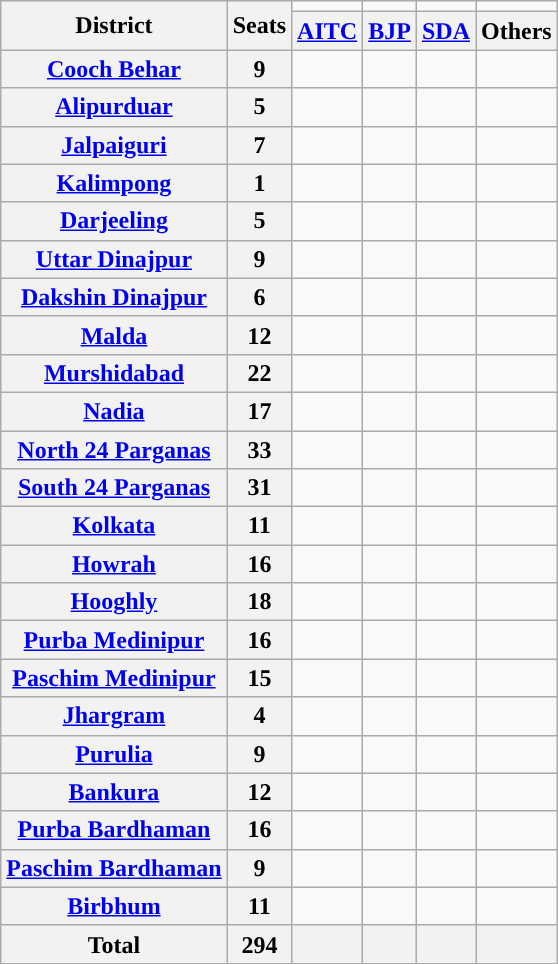<table class="wikitable" style="text-align:center;">
<tr>
<th rowspan="2">District</th>
<th rowspan="2">Seats</th>
<td style="color:inherit;background:"></td>
<td style="color:inherit;background:"></td>
<td style="color:inherit;background:"></td>
<td style="color:inherit;background:"></td>
</tr>
<tr>
<th><a href='#'>AITC</a></th>
<th><a href='#'>BJP</a></th>
<th><a href='#'>SDA</a></th>
<th>Others</th>
</tr>
<tr>
<th><a href='#'>Cooch Behar</a></th>
<th>9</th>
<td></td>
<td></td>
<td></td>
<td></td>
</tr>
<tr>
<th><a href='#'>Alipurduar</a></th>
<th>5</th>
<td></td>
<td></td>
<td></td>
<td></td>
</tr>
<tr>
<th><a href='#'>Jalpaiguri</a></th>
<th>7</th>
<td></td>
<td></td>
<td></td>
<td></td>
</tr>
<tr>
<th><a href='#'>Kalimpong</a></th>
<th>1</th>
<td></td>
<td></td>
<td></td>
<td></td>
</tr>
<tr>
<th><a href='#'>Darjeeling</a></th>
<th>5</th>
<td></td>
<td></td>
<td></td>
<td></td>
</tr>
<tr>
<th><a href='#'>Uttar Dinajpur</a></th>
<th>9</th>
<td></td>
<td></td>
<td></td>
<td></td>
</tr>
<tr>
<th><a href='#'>Dakshin Dinajpur</a></th>
<th>6</th>
<td></td>
<td></td>
<td></td>
<td></td>
</tr>
<tr>
<th><a href='#'>Malda</a></th>
<th>12</th>
<td></td>
<td></td>
<td></td>
<td></td>
</tr>
<tr>
<th><a href='#'>Murshidabad</a></th>
<th>22</th>
<td></td>
<td></td>
<td></td>
<td></td>
</tr>
<tr>
<th><a href='#'>Nadia</a></th>
<th>17</th>
<td></td>
<td></td>
<td></td>
<td></td>
</tr>
<tr>
<th><a href='#'>North 24 Parganas</a></th>
<th>33</th>
<td></td>
<td></td>
<td></td>
<td></td>
</tr>
<tr>
<th><a href='#'>South 24 Parganas</a></th>
<th>31</th>
<td></td>
<td></td>
<td></td>
<td></td>
</tr>
<tr>
<th><a href='#'>Kolkata</a></th>
<th>11</th>
<td></td>
<td></td>
<td></td>
<td></td>
</tr>
<tr>
<th><a href='#'>Howrah</a></th>
<th>16</th>
<td></td>
<td></td>
<td></td>
</tr>
<tr>
<th><a href='#'>Hooghly</a></th>
<th>18</th>
<td></td>
<td></td>
<td></td>
<td></td>
</tr>
<tr>
<th><a href='#'>Purba Medinipur</a></th>
<th>16</th>
<td></td>
<td></td>
<td></td>
<td></td>
</tr>
<tr>
<th><a href='#'>Paschim Medinipur</a></th>
<th>15</th>
<td></td>
<td></td>
<td></td>
<td></td>
</tr>
<tr>
<th><a href='#'>Jhargram</a></th>
<th>4</th>
<td></td>
<td></td>
<td></td>
<td></td>
</tr>
<tr>
<th><a href='#'>Purulia</a></th>
<th>9</th>
<td></td>
<td></td>
<td></td>
<td></td>
</tr>
<tr>
<th><a href='#'>Bankura</a></th>
<th>12</th>
<td></td>
<td></td>
<td></td>
<td></td>
</tr>
<tr>
<th><a href='#'>Purba Bardhaman</a></th>
<th>16</th>
<td></td>
<td></td>
<td></td>
<td></td>
</tr>
<tr>
<th><a href='#'>Paschim Bardhaman</a></th>
<th>9</th>
<td></td>
<td></td>
<td></td>
<td></td>
</tr>
<tr>
<th><a href='#'>Birbhum</a></th>
<th>11</th>
<td></td>
<td></td>
<td></td>
<td></td>
</tr>
<tr>
<th>Total</th>
<th>294</th>
<th></th>
<th></th>
<th></th>
<th></th>
</tr>
</table>
